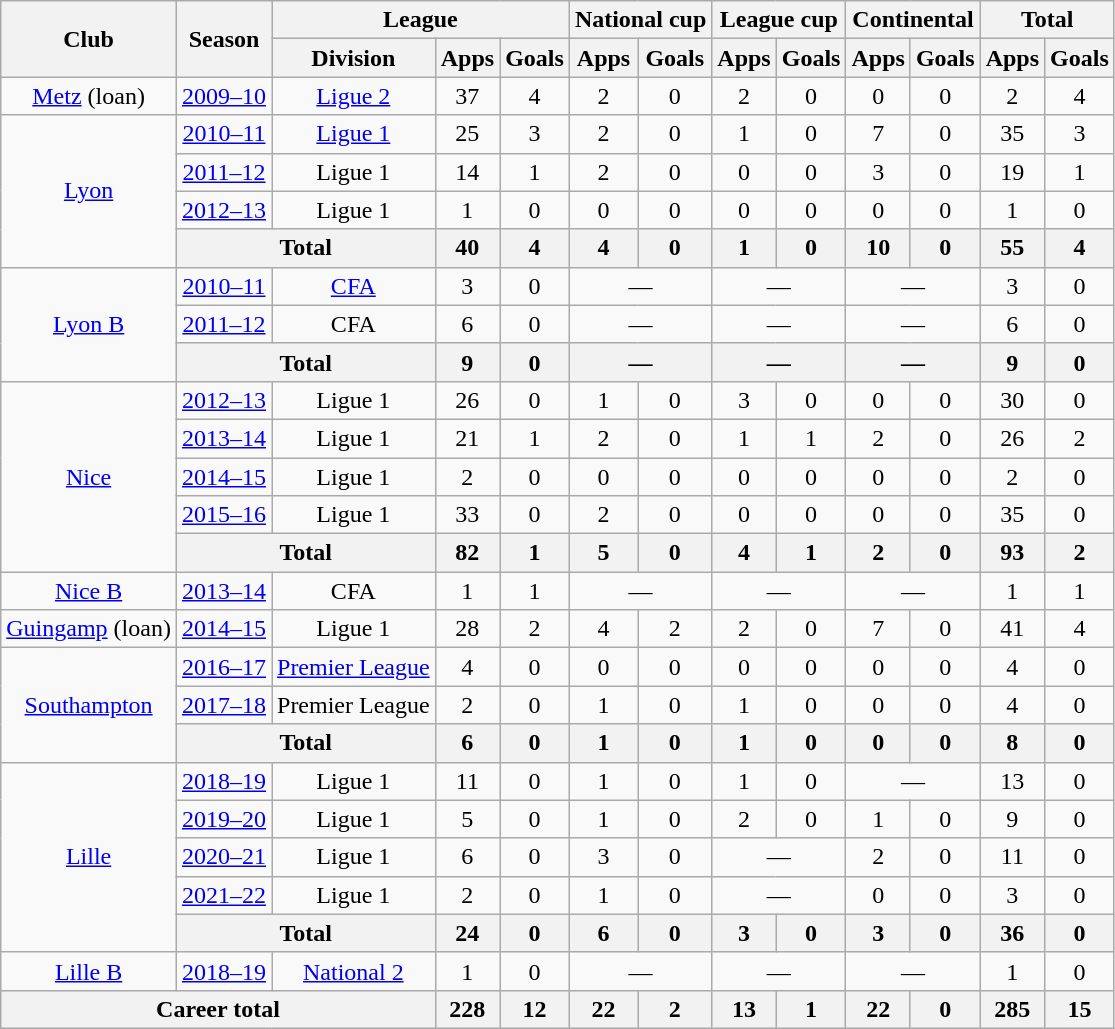<table class="wikitable" style="text-align: center">
<tr>
<th rowspan="2">Club</th>
<th rowspan="2">Season</th>
<th colspan="3">League</th>
<th colspan="2">National cup</th>
<th colspan="2">League cup</th>
<th colspan="2">Continental</th>
<th colspan="2">Total</th>
</tr>
<tr>
<th>Division</th>
<th>Apps</th>
<th>Goals</th>
<th>Apps</th>
<th>Goals</th>
<th>Apps</th>
<th>Goals</th>
<th>Apps</th>
<th>Goals</th>
<th>Apps</th>
<th>Goals</th>
</tr>
<tr>
<td><a href='#'>Metz</a> (loan)</td>
<td><a href='#'>2009–10</a></td>
<td><a href='#'>Ligue 2</a></td>
<td>37</td>
<td>4</td>
<td>2</td>
<td>0</td>
<td>2</td>
<td>0</td>
<td>0</td>
<td>0</td>
<td>2</td>
<td>4</td>
</tr>
<tr>
<td rowspan="4"><a href='#'>Lyon</a></td>
<td><a href='#'>2010–11</a></td>
<td><a href='#'>Ligue 1</a></td>
<td>25</td>
<td>3</td>
<td>2</td>
<td>0</td>
<td>1</td>
<td>0</td>
<td>7</td>
<td>0</td>
<td>35</td>
<td>3</td>
</tr>
<tr>
<td><a href='#'>2011–12</a></td>
<td>Ligue 1</td>
<td>14</td>
<td>1</td>
<td>2</td>
<td>0</td>
<td>0</td>
<td>0</td>
<td>3</td>
<td>0</td>
<td>19</td>
<td>1</td>
</tr>
<tr>
<td><a href='#'>2012–13</a></td>
<td>Ligue 1</td>
<td>1</td>
<td>0</td>
<td>0</td>
<td>0</td>
<td>0</td>
<td>0</td>
<td>0</td>
<td>0</td>
<td>1</td>
<td>0</td>
</tr>
<tr>
<th colspan="2">Total</th>
<th>40</th>
<th>4</th>
<th>4</th>
<th>0</th>
<th>1</th>
<th>0</th>
<th>10</th>
<th>0</th>
<th>55</th>
<th>4</th>
</tr>
<tr>
<td rowspan="3"><a href='#'>Lyon B</a></td>
<td><a href='#'>2010–11</a></td>
<td><a href='#'>CFA</a></td>
<td>3</td>
<td>0</td>
<td colspan="2">—</td>
<td colspan="2">—</td>
<td colspan="2">—</td>
<td>3</td>
<td>0</td>
</tr>
<tr>
<td><a href='#'>2011–12</a></td>
<td>CFA</td>
<td>6</td>
<td>0</td>
<td colspan="2">—</td>
<td colspan="2">—</td>
<td colspan="2">—</td>
<td>6</td>
<td>0</td>
</tr>
<tr>
<th colspan="2">Total</th>
<th>9</th>
<th>0</th>
<th colspan="2">—</th>
<th colspan="2">—</th>
<th colspan="2">—</th>
<th>9</th>
<th>0</th>
</tr>
<tr>
<td rowspan="5"><a href='#'>Nice</a></td>
<td><a href='#'>2012–13</a></td>
<td>Ligue 1</td>
<td>26</td>
<td>0</td>
<td>1</td>
<td>0</td>
<td>3</td>
<td>0</td>
<td>0</td>
<td>0</td>
<td>30</td>
<td>0</td>
</tr>
<tr>
<td><a href='#'>2013–14</a></td>
<td>Ligue 1</td>
<td>21</td>
<td>1</td>
<td>2</td>
<td>0</td>
<td>1</td>
<td>1</td>
<td>2</td>
<td>0</td>
<td>26</td>
<td>2</td>
</tr>
<tr>
<td><a href='#'>2014–15</a></td>
<td>Ligue 1</td>
<td>2</td>
<td>0</td>
<td>0</td>
<td>0</td>
<td>0</td>
<td>0</td>
<td>0</td>
<td>0</td>
<td>2</td>
<td>0</td>
</tr>
<tr>
<td><a href='#'>2015–16</a></td>
<td>Ligue 1</td>
<td>33</td>
<td>0</td>
<td>2</td>
<td>0</td>
<td>0</td>
<td>0</td>
<td>0</td>
<td>0</td>
<td>35</td>
<td>0</td>
</tr>
<tr>
<th colspan="2">Total</th>
<th>82</th>
<th>1</th>
<th>5</th>
<th>0</th>
<th>4</th>
<th>1</th>
<th>2</th>
<th>0</th>
<th>93</th>
<th>2</th>
</tr>
<tr>
<td><a href='#'>Nice B</a></td>
<td><a href='#'>2013–14</a></td>
<td>CFA</td>
<td>1</td>
<td>1</td>
<td colspan="2">—</td>
<td colspan="2">—</td>
<td colspan="2">—</td>
<td>1</td>
<td>1</td>
</tr>
<tr>
<td><a href='#'>Guingamp</a> (loan)</td>
<td><a href='#'>2014–15</a></td>
<td>Ligue 1</td>
<td>28</td>
<td>2</td>
<td>4</td>
<td>2</td>
<td>2</td>
<td>0</td>
<td>7</td>
<td>0</td>
<td>41</td>
<td>4</td>
</tr>
<tr>
<td rowspan="3"><a href='#'>Southampton</a></td>
<td><a href='#'>2016–17</a></td>
<td><a href='#'>Premier League</a></td>
<td>4</td>
<td>0</td>
<td>0</td>
<td>0</td>
<td>0</td>
<td>0</td>
<td>0</td>
<td>0</td>
<td>4</td>
<td>0</td>
</tr>
<tr>
<td><a href='#'>2017–18</a></td>
<td>Premier League</td>
<td>2</td>
<td>0</td>
<td>1</td>
<td>0</td>
<td>1</td>
<td>0</td>
<td>0</td>
<td>0</td>
<td>4</td>
<td>0</td>
</tr>
<tr>
<th colspan="2">Total</th>
<th>6</th>
<th>0</th>
<th>1</th>
<th>0</th>
<th>1</th>
<th>0</th>
<th>0</th>
<th>0</th>
<th>8</th>
<th>0</th>
</tr>
<tr>
<td rowspan="5"><a href='#'>Lille</a></td>
<td><a href='#'>2018–19</a></td>
<td>Ligue 1</td>
<td>11</td>
<td>0</td>
<td>1</td>
<td>0</td>
<td>1</td>
<td>0</td>
<td colspan="2">—</td>
<td>13</td>
<td>0</td>
</tr>
<tr>
<td><a href='#'>2019–20</a></td>
<td>Ligue 1</td>
<td>5</td>
<td>0</td>
<td>1</td>
<td>0</td>
<td>2</td>
<td>0</td>
<td>1</td>
<td>0</td>
<td>9</td>
<td>0</td>
</tr>
<tr>
<td><a href='#'>2020–21</a></td>
<td>Ligue 1</td>
<td>6</td>
<td>0</td>
<td>3</td>
<td>0</td>
<td colspan="2">—</td>
<td>2</td>
<td>0</td>
<td>11</td>
<td>0</td>
</tr>
<tr>
<td><a href='#'>2021–22</a></td>
<td>Ligue 1</td>
<td>2</td>
<td>0</td>
<td>1</td>
<td>0</td>
<td colspan="2">—</td>
<td>0</td>
<td>0</td>
<td>3</td>
<td>0</td>
</tr>
<tr>
<th colspan="2">Total</th>
<th>24</th>
<th>0</th>
<th>6</th>
<th>0</th>
<th>3</th>
<th>0</th>
<th>3</th>
<th>0</th>
<th>36</th>
<th>0</th>
</tr>
<tr>
<td><a href='#'>Lille B</a></td>
<td><a href='#'>2018–19</a></td>
<td><a href='#'>National 2</a></td>
<td>1</td>
<td>0</td>
<td colspan="2">—</td>
<td colspan="2">—</td>
<td colspan="2">—</td>
<td>1</td>
<td>0</td>
</tr>
<tr>
<th colspan="3">Career total</th>
<th>228</th>
<th>12</th>
<th>22</th>
<th>2</th>
<th>13</th>
<th>1</th>
<th>22</th>
<th>0</th>
<th>285</th>
<th>15</th>
</tr>
</table>
